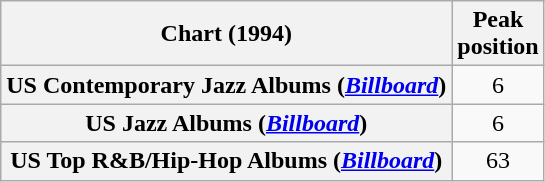<table class="wikitable sortable plainrowheaders" style="text-align:center">
<tr>
<th scope="col">Chart (1994)</th>
<th scope="col">Peak<br> position</th>
</tr>
<tr>
<th scope="row">US Contemporary Jazz Albums (<em><a href='#'>Billboard</a></em>)</th>
<td>6</td>
</tr>
<tr>
<th scope="row">US Jazz Albums (<em><a href='#'>Billboard</a></em>)</th>
<td>6</td>
</tr>
<tr>
<th scope="row">US Top R&B/Hip-Hop Albums (<em><a href='#'>Billboard</a></em>)</th>
<td>63</td>
</tr>
</table>
